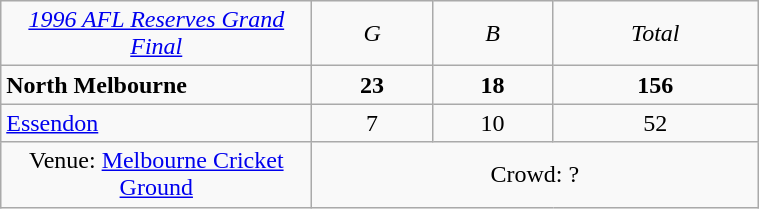<table class="wikitable" style="text-align:center; width:40%">
<tr>
<td width=200><em><a href='#'>1996 AFL Reserves Grand Final</a></em></td>
<td><em>G</em></td>
<td><em>B</em></td>
<td><em>Total</em></td>
</tr>
<tr>
<td style="text-align:left"><strong>North Melbourne</strong></td>
<td><strong>23</strong></td>
<td><strong>18</strong></td>
<td><strong>156</strong></td>
</tr>
<tr>
<td style="text-align:left"><a href='#'>Essendon</a></td>
<td>7</td>
<td>10</td>
<td>52</td>
</tr>
<tr>
<td>Venue: <a href='#'>Melbourne Cricket Ground</a></td>
<td colspan=3>Crowd: ?</td>
</tr>
</table>
